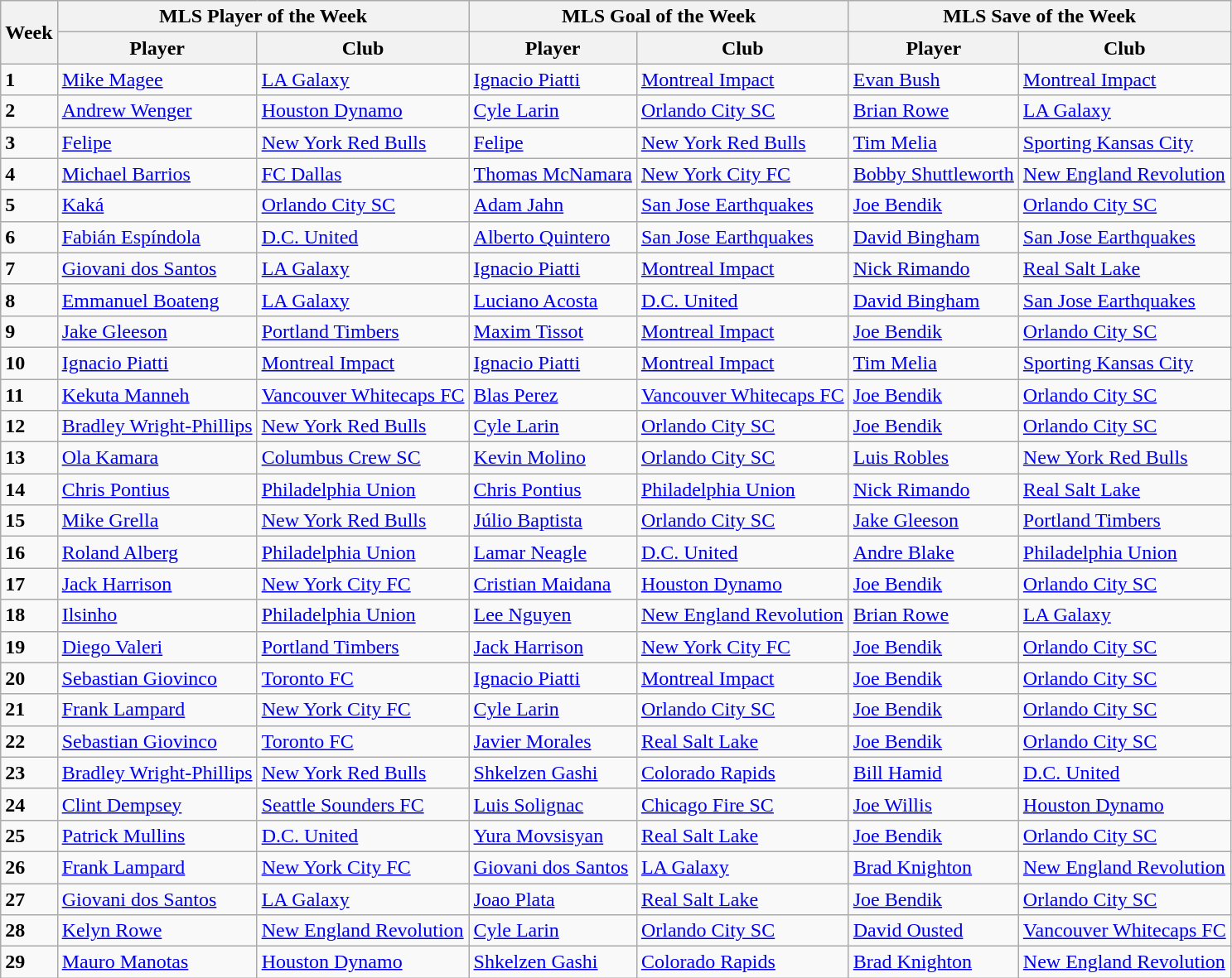<table class="wikitable">
<tr>
<th rowspan="2">Week</th>
<th colspan="2">MLS Player of the Week</th>
<th colspan="2">MLS Goal of the Week</th>
<th colspan="2">MLS Save of the Week</th>
</tr>
<tr>
<th>Player</th>
<th>Club</th>
<th>Player</th>
<th>Club</th>
<th>Player</th>
<th>Club</th>
</tr>
<tr>
<td><strong>1</strong></td>
<td> <a href='#'>Mike Magee</a></td>
<td><a href='#'>LA Galaxy</a></td>
<td> <a href='#'>Ignacio Piatti</a></td>
<td><a href='#'>Montreal Impact</a></td>
<td> <a href='#'>Evan Bush</a></td>
<td><a href='#'>Montreal Impact</a></td>
</tr>
<tr>
<td><strong>2</strong></td>
<td> <a href='#'>Andrew Wenger</a></td>
<td><a href='#'>Houston Dynamo</a></td>
<td> <a href='#'>Cyle Larin</a></td>
<td><a href='#'>Orlando City SC</a></td>
<td> <a href='#'>Brian Rowe</a></td>
<td><a href='#'>LA Galaxy</a></td>
</tr>
<tr>
<td><strong>3</strong></td>
<td> <a href='#'>Felipe</a></td>
<td><a href='#'>New York Red Bulls</a></td>
<td> <a href='#'>Felipe</a></td>
<td><a href='#'>New York Red Bulls</a></td>
<td> <a href='#'>Tim Melia</a></td>
<td><a href='#'>Sporting Kansas City</a></td>
</tr>
<tr>
<td><strong>4</strong></td>
<td> <a href='#'>Michael Barrios</a></td>
<td><a href='#'>FC Dallas</a></td>
<td> <a href='#'>Thomas McNamara</a></td>
<td><a href='#'>New York City FC</a></td>
<td> <a href='#'>Bobby Shuttleworth</a></td>
<td><a href='#'>New England Revolution</a></td>
</tr>
<tr>
<td><strong>5</strong></td>
<td> <a href='#'>Kaká</a></td>
<td><a href='#'>Orlando City SC</a></td>
<td> <a href='#'>Adam Jahn</a></td>
<td><a href='#'>San Jose Earthquakes</a></td>
<td> <a href='#'>Joe Bendik</a></td>
<td><a href='#'>Orlando City SC</a></td>
</tr>
<tr>
<td><strong>6</strong></td>
<td> <a href='#'>Fabián Espíndola</a></td>
<td><a href='#'>D.C. United</a></td>
<td> <a href='#'>Alberto Quintero</a></td>
<td><a href='#'>San Jose Earthquakes</a></td>
<td> <a href='#'>David Bingham</a></td>
<td><a href='#'>San Jose Earthquakes</a></td>
</tr>
<tr>
<td><strong>7</strong></td>
<td> <a href='#'>Giovani dos Santos</a></td>
<td><a href='#'>LA Galaxy</a></td>
<td> <a href='#'>Ignacio Piatti</a></td>
<td><a href='#'>Montreal Impact</a></td>
<td> <a href='#'>Nick Rimando</a></td>
<td><a href='#'>Real Salt Lake</a></td>
</tr>
<tr>
<td><strong>8</strong></td>
<td> <a href='#'>Emmanuel Boateng</a></td>
<td><a href='#'>LA Galaxy</a></td>
<td> <a href='#'>Luciano Acosta</a></td>
<td><a href='#'>D.C. United</a></td>
<td> <a href='#'>David Bingham</a></td>
<td><a href='#'>San Jose Earthquakes</a></td>
</tr>
<tr>
<td><strong>9</strong></td>
<td> <a href='#'>Jake Gleeson</a></td>
<td><a href='#'>Portland Timbers</a></td>
<td> <a href='#'>Maxim Tissot</a></td>
<td><a href='#'>Montreal Impact</a></td>
<td> <a href='#'>Joe Bendik</a></td>
<td><a href='#'>Orlando City SC</a></td>
</tr>
<tr>
<td><strong>10</strong></td>
<td> <a href='#'>Ignacio Piatti</a></td>
<td><a href='#'>Montreal Impact</a></td>
<td> <a href='#'>Ignacio Piatti</a></td>
<td><a href='#'>Montreal Impact</a></td>
<td> <a href='#'>Tim Melia</a></td>
<td><a href='#'>Sporting Kansas City</a></td>
</tr>
<tr>
<td><strong>11</strong></td>
<td> <a href='#'>Kekuta Manneh</a></td>
<td><a href='#'>Vancouver Whitecaps FC</a></td>
<td> <a href='#'>Blas Perez</a></td>
<td><a href='#'>Vancouver Whitecaps FC</a></td>
<td> <a href='#'>Joe Bendik</a></td>
<td><a href='#'>Orlando City SC</a></td>
</tr>
<tr>
<td><strong>12</strong></td>
<td> <a href='#'>Bradley Wright-Phillips</a></td>
<td><a href='#'>New York Red Bulls</a></td>
<td> <a href='#'>Cyle Larin</a></td>
<td><a href='#'>Orlando City SC</a></td>
<td> <a href='#'>Joe Bendik</a></td>
<td><a href='#'>Orlando City SC</a></td>
</tr>
<tr>
<td><strong>13</strong></td>
<td> <a href='#'>Ola Kamara</a></td>
<td><a href='#'>Columbus Crew SC</a></td>
<td> <a href='#'>Kevin Molino</a></td>
<td><a href='#'>Orlando City SC</a></td>
<td> <a href='#'>Luis Robles</a></td>
<td><a href='#'>New York Red Bulls</a></td>
</tr>
<tr>
<td><strong>14</strong></td>
<td> <a href='#'>Chris Pontius</a></td>
<td><a href='#'>Philadelphia Union</a></td>
<td> <a href='#'>Chris Pontius</a></td>
<td><a href='#'>Philadelphia Union</a></td>
<td> <a href='#'>Nick Rimando</a></td>
<td><a href='#'>Real Salt Lake</a></td>
</tr>
<tr>
<td><strong>15</strong></td>
<td> <a href='#'>Mike Grella</a></td>
<td><a href='#'>New York Red Bulls</a></td>
<td> <a href='#'>Júlio Baptista</a></td>
<td><a href='#'>Orlando City SC</a></td>
<td> <a href='#'>Jake Gleeson</a></td>
<td><a href='#'>Portland Timbers</a></td>
</tr>
<tr>
<td><strong>16</strong></td>
<td> <a href='#'>Roland Alberg</a></td>
<td><a href='#'>Philadelphia Union</a></td>
<td> <a href='#'>Lamar Neagle</a></td>
<td><a href='#'>D.C. United</a></td>
<td> <a href='#'>Andre Blake</a></td>
<td><a href='#'>Philadelphia Union</a></td>
</tr>
<tr>
<td><strong>17</strong></td>
<td> <a href='#'>Jack Harrison</a></td>
<td><a href='#'>New York City FC</a></td>
<td> <a href='#'>Cristian Maidana</a></td>
<td><a href='#'>Houston Dynamo</a></td>
<td> <a href='#'>Joe Bendik</a></td>
<td><a href='#'>Orlando City SC</a></td>
</tr>
<tr>
<td><strong>18</strong></td>
<td> <a href='#'>Ilsinho</a></td>
<td><a href='#'>Philadelphia Union</a></td>
<td> <a href='#'>Lee Nguyen</a></td>
<td><a href='#'>New England Revolution</a></td>
<td> <a href='#'>Brian Rowe</a></td>
<td><a href='#'>LA Galaxy</a></td>
</tr>
<tr>
<td><strong>19</strong></td>
<td> <a href='#'>Diego Valeri</a></td>
<td><a href='#'>Portland Timbers</a></td>
<td> <a href='#'>Jack Harrison</a></td>
<td><a href='#'>New York City FC</a></td>
<td> <a href='#'>Joe Bendik</a></td>
<td><a href='#'>Orlando City SC</a></td>
</tr>
<tr>
<td><strong>20</strong></td>
<td> <a href='#'>Sebastian Giovinco</a></td>
<td><a href='#'>Toronto FC</a></td>
<td> <a href='#'>Ignacio Piatti</a></td>
<td><a href='#'>Montreal Impact</a></td>
<td> <a href='#'>Joe Bendik</a></td>
<td><a href='#'>Orlando City SC</a></td>
</tr>
<tr>
<td><strong>21</strong></td>
<td> <a href='#'>Frank Lampard</a></td>
<td><a href='#'>New York City FC</a></td>
<td> <a href='#'>Cyle Larin</a></td>
<td><a href='#'>Orlando City SC</a></td>
<td> <a href='#'>Joe Bendik</a></td>
<td><a href='#'>Orlando City SC</a></td>
</tr>
<tr>
<td><strong>22</strong></td>
<td> <a href='#'>Sebastian Giovinco</a></td>
<td><a href='#'>Toronto FC</a></td>
<td> <a href='#'>Javier Morales</a></td>
<td><a href='#'>Real Salt Lake</a></td>
<td> <a href='#'>Joe Bendik</a></td>
<td><a href='#'>Orlando City SC</a></td>
</tr>
<tr>
<td><strong>23</strong></td>
<td> <a href='#'>Bradley Wright-Phillips</a></td>
<td><a href='#'>New York Red Bulls</a></td>
<td> <a href='#'>Shkelzen Gashi</a></td>
<td><a href='#'>Colorado Rapids</a></td>
<td> <a href='#'>Bill Hamid</a></td>
<td><a href='#'>D.C. United</a></td>
</tr>
<tr>
<td><strong>24</strong></td>
<td> <a href='#'>Clint Dempsey</a></td>
<td><a href='#'>Seattle Sounders FC</a></td>
<td> <a href='#'>Luis Solignac</a></td>
<td><a href='#'>Chicago Fire SC</a></td>
<td> <a href='#'>Joe Willis</a></td>
<td><a href='#'>Houston Dynamo</a></td>
</tr>
<tr>
<td><strong>25</strong></td>
<td> <a href='#'>Patrick Mullins</a></td>
<td><a href='#'>D.C. United</a></td>
<td> <a href='#'>Yura Movsisyan</a></td>
<td><a href='#'>Real Salt Lake</a></td>
<td> <a href='#'>Joe Bendik</a></td>
<td><a href='#'>Orlando City SC</a></td>
</tr>
<tr>
<td><strong>26</strong></td>
<td> <a href='#'>Frank Lampard</a></td>
<td><a href='#'>New York City FC</a></td>
<td> <a href='#'>Giovani dos Santos</a></td>
<td><a href='#'>LA Galaxy</a></td>
<td> <a href='#'>Brad Knighton</a></td>
<td><a href='#'>New England Revolution</a></td>
</tr>
<tr>
<td><strong>27</strong></td>
<td> <a href='#'>Giovani dos Santos</a></td>
<td><a href='#'>LA Galaxy</a></td>
<td> <a href='#'>Joao Plata</a></td>
<td><a href='#'>Real Salt Lake</a></td>
<td> <a href='#'>Joe Bendik</a></td>
<td><a href='#'>Orlando City SC</a></td>
</tr>
<tr>
<td><strong>28</strong></td>
<td> <a href='#'>Kelyn Rowe</a></td>
<td><a href='#'>New England Revolution</a></td>
<td> <a href='#'>Cyle Larin</a></td>
<td><a href='#'>Orlando City SC</a></td>
<td> <a href='#'>David Ousted</a></td>
<td><a href='#'>Vancouver Whitecaps FC</a></td>
</tr>
<tr>
<td><strong>29</strong></td>
<td> <a href='#'>Mauro Manotas</a></td>
<td><a href='#'>Houston Dynamo</a></td>
<td> <a href='#'>Shkelzen Gashi</a></td>
<td><a href='#'>Colorado Rapids</a></td>
<td> <a href='#'>Brad Knighton</a></td>
<td><a href='#'>New England Revolution</a></td>
</tr>
</table>
